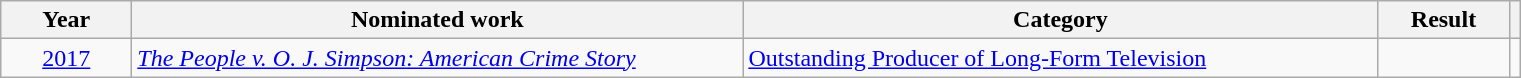<table class=wikitable>
<tr>
<th scope="col" style="width:5em;">Year</th>
<th scope="col" style="width:25em;">Nominated work</th>
<th scope="col" style="width:26em;">Category</th>
<th scope="col" style="width:5em;">Result</th>
<th></th>
</tr>
<tr>
<td align="center"><a href='#'>2017</a></td>
<td><em><a href='#'>The People v. O. J. Simpson: American Crime Story</a></em></td>
<td><a href='#'>Outstanding Producer of Long-Form Television</a></td>
<td></td>
<td align="center"></td>
</tr>
</table>
